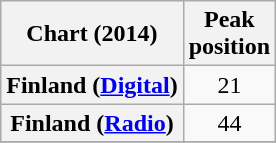<table class="wikitable sortable plainrowheaders">
<tr>
<th>Chart (2014)</th>
<th>Peak<br>position</th>
</tr>
<tr>
<th scope="row">Finland (<a href='#'>Digital</a>)</th>
<td style="text-align:center;">21</td>
</tr>
<tr>
<th scope="row">Finland (<a href='#'>Radio</a>)</th>
<td style="text-align:center;">44</td>
</tr>
<tr>
</tr>
</table>
